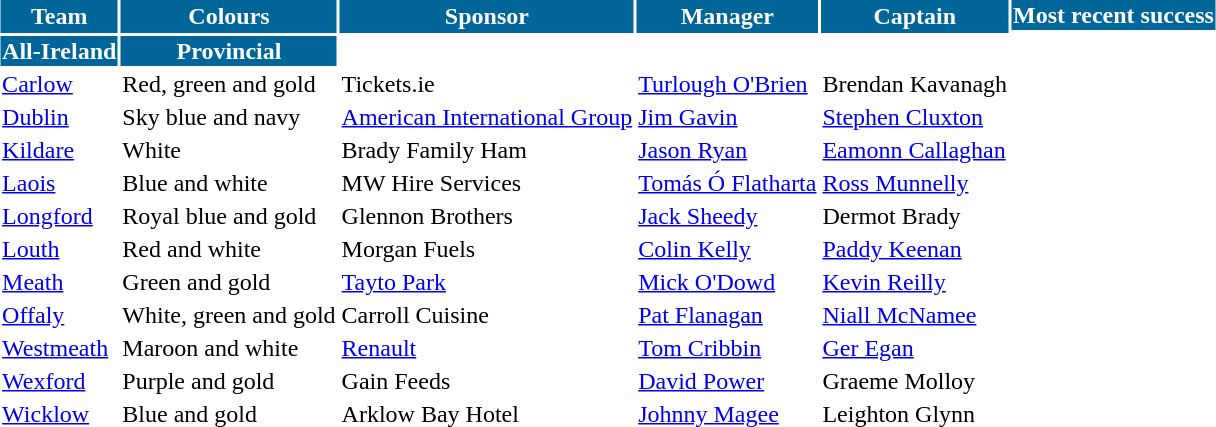<table cellpadding="1" style="margin:1em auto;">
<tr style="background:#069; color:white;">
<th rowspan="2">Team</th>
<th rowspan="2">Colours</th>
<th rowspan="2">Sponsor</th>
<th rowspan="2">Manager</th>
<th rowspan="2">Captain</th>
<th colspan="2">Most recent success</th>
</tr>
<tr>
</tr>
<tr style="background:#069; color:white;">
<th>All-Ireland</th>
<th>Provincial</th>
</tr>
<tr>
<td><a href='#'>Carlow</a></td>
<td> Red, green and gold</td>
<td>Tickets.ie</td>
<td><a href='#'>Turlough O'Brien</a></td>
<td>Brendan Kavanagh</td>
<td></td>
<td></td>
</tr>
<tr>
<td><a href='#'>Dublin</a></td>
<td> Sky blue and navy</td>
<td><a href='#'>American International Group</a></td>
<td><a href='#'>Jim Gavin</a></td>
<td><a href='#'>Stephen Cluxton</a></td>
<td></td>
<td></td>
</tr>
<tr>
<td><a href='#'>Kildare</a></td>
<td> White</td>
<td>Brady Family Ham</td>
<td><a href='#'>Jason Ryan</a></td>
<td><a href='#'>Eamonn Callaghan</a></td>
<td></td>
<td></td>
</tr>
<tr>
<td><a href='#'>Laois</a></td>
<td> Blue and white</td>
<td>MW Hire Services</td>
<td><a href='#'>Tomás Ó Flatharta</a></td>
<td><a href='#'>Ross Munnelly</a></td>
<td></td>
<td></td>
</tr>
<tr>
<td><a href='#'>Longford</a></td>
<td> Royal blue and gold</td>
<td>Glennon Brothers</td>
<td><a href='#'>Jack Sheedy</a></td>
<td>Dermot Brady</td>
<td></td>
<td></td>
</tr>
<tr>
<td><a href='#'>Louth</a></td>
<td> Red and white</td>
<td>Morgan Fuels</td>
<td><a href='#'>Colin Kelly</a></td>
<td><a href='#'>Paddy Keenan</a></td>
<td></td>
<td></td>
</tr>
<tr>
<td><a href='#'>Meath</a></td>
<td> Green and gold</td>
<td><a href='#'>Tayto Park</a></td>
<td><a href='#'>Mick O'Dowd</a></td>
<td><a href='#'>Kevin Reilly</a></td>
<td></td>
<td></td>
</tr>
<tr>
<td><a href='#'>Offaly</a></td>
<td> White, green and gold</td>
<td>Carroll Cuisine</td>
<td><a href='#'>Pat Flanagan</a></td>
<td><a href='#'>Niall McNamee</a></td>
<td></td>
<td></td>
</tr>
<tr>
<td><a href='#'>Westmeath</a></td>
<td> Maroon and white</td>
<td><a href='#'>Renault</a></td>
<td><a href='#'>Tom Cribbin</a></td>
<td><a href='#'>Ger Egan</a></td>
<td></td>
<td></td>
</tr>
<tr>
<td><a href='#'>Wexford</a></td>
<td> Purple and gold</td>
<td>Gain Feeds</td>
<td><a href='#'>David Power</a></td>
<td>Graeme Molloy</td>
<td></td>
<td></td>
</tr>
<tr>
<td><a href='#'>Wicklow</a></td>
<td> Blue and gold</td>
<td>Arklow Bay Hotel</td>
<td><a href='#'>Johnny Magee</a></td>
<td>Leighton Glynn</td>
<td></td>
<td></td>
</tr>
</table>
